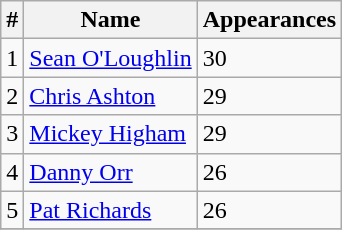<table class="wikitable" style="text-align:left;">
<tr>
<th>#</th>
<th>Name</th>
<th>Appearances</th>
</tr>
<tr>
<td>1</td>
<td><a href='#'>Sean O'Loughlin</a></td>
<td>30</td>
</tr>
<tr>
<td>2</td>
<td><a href='#'>Chris Ashton</a></td>
<td>29</td>
</tr>
<tr>
<td>3</td>
<td><a href='#'>Mickey Higham</a></td>
<td>29</td>
</tr>
<tr>
<td>4</td>
<td><a href='#'>Danny Orr</a></td>
<td>26</td>
</tr>
<tr>
<td>5</td>
<td><a href='#'>Pat Richards</a></td>
<td>26</td>
</tr>
<tr>
</tr>
</table>
